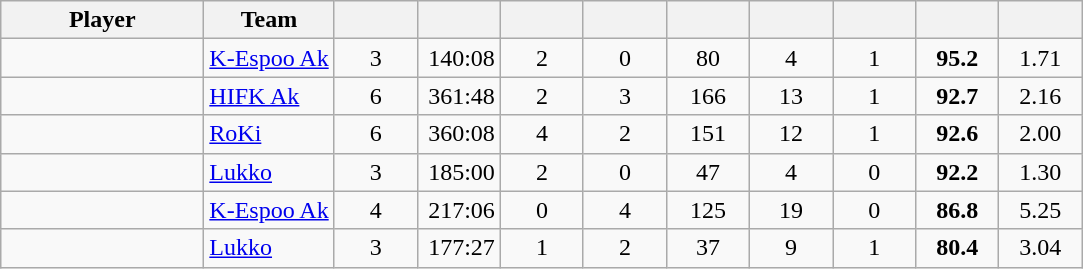<table class="wikitable sortable" style="text-align: center">
<tr>
<th style="width: 8em;">Player</th>
<th>Team</th>
<th style="width: 3em;"></th>
<th style="width: 3em;"></th>
<th style="width: 3em;"></th>
<th style="width: 3em;"></th>
<th style="width: 3em;"></th>
<th style="width: 3em;"></th>
<th style="width: 3em;"></th>
<th style="width: 3em;"></th>
<th style="width: 3em;"></th>
</tr>
<tr>
<td align="left"></td>
<td align="left"><a href='#'>K-Espoo Ak</a></td>
<td>3</td>
<td align="right">140:08</td>
<td>2</td>
<td>0</td>
<td>80</td>
<td>4</td>
<td>1</td>
<td><strong>95.2</strong></td>
<td>1.71</td>
</tr>
<tr>
<td align="left"></td>
<td align="left"><a href='#'>HIFK Ak</a></td>
<td>6</td>
<td align="right">361:48</td>
<td>2</td>
<td>3</td>
<td>166</td>
<td>13</td>
<td>1</td>
<td><strong>92.7</strong></td>
<td>2.16</td>
</tr>
<tr>
<td align="left"></td>
<td align="left"><a href='#'>RoKi</a></td>
<td>6</td>
<td align="right">360:08</td>
<td>4</td>
<td>2</td>
<td>151</td>
<td>12</td>
<td>1</td>
<td><strong>92.6</strong></td>
<td>2.00</td>
</tr>
<tr>
<td align="left"></td>
<td align="left"><a href='#'>Lukko</a></td>
<td>3</td>
<td align="right">185:00</td>
<td>2</td>
<td>0</td>
<td>47</td>
<td>4</td>
<td>0</td>
<td><strong>92.2</strong></td>
<td>1.30</td>
</tr>
<tr>
<td align="left"></td>
<td align="left"><a href='#'>K-Espoo Ak</a></td>
<td>4</td>
<td align="right">217:06</td>
<td>0</td>
<td>4</td>
<td>125</td>
<td>19</td>
<td>0</td>
<td><strong>86.8</strong></td>
<td>5.25</td>
</tr>
<tr>
<td align="left"></td>
<td align="left"><a href='#'>Lukko</a></td>
<td>3</td>
<td align="right">177:27</td>
<td>1</td>
<td>2</td>
<td>37</td>
<td>9</td>
<td>1</td>
<td><strong>80.4</strong></td>
<td>3.04</td>
</tr>
</table>
